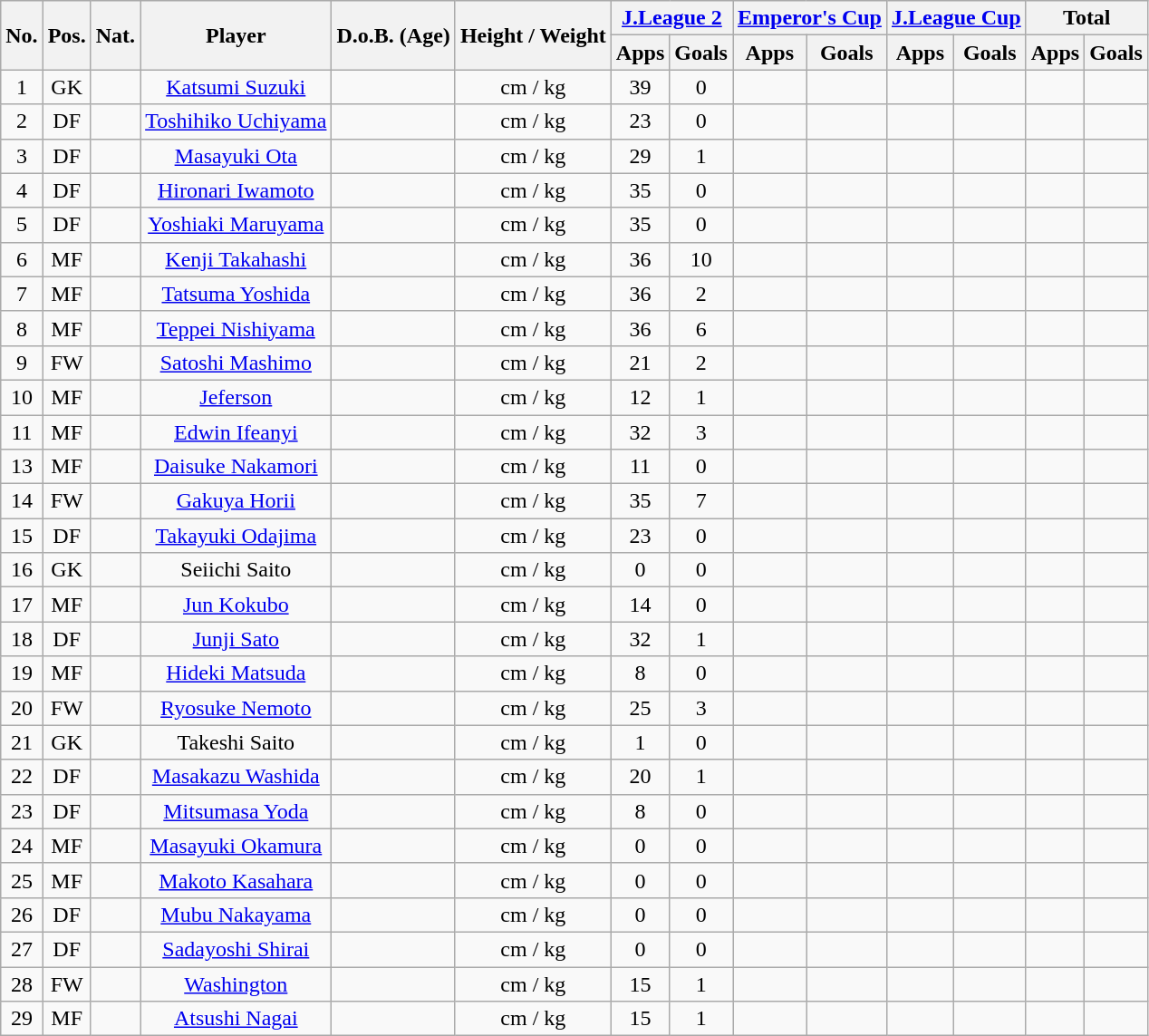<table class="wikitable" style="text-align:center;">
<tr>
<th rowspan="2">No.</th>
<th rowspan="2">Pos.</th>
<th rowspan="2">Nat.</th>
<th rowspan="2">Player</th>
<th rowspan="2">D.o.B. (Age)</th>
<th rowspan="2">Height / Weight</th>
<th colspan="2"><a href='#'>J.League 2</a></th>
<th colspan="2"><a href='#'>Emperor's Cup</a></th>
<th colspan="2"><a href='#'>J.League Cup</a></th>
<th colspan="2">Total</th>
</tr>
<tr>
<th>Apps</th>
<th>Goals</th>
<th>Apps</th>
<th>Goals</th>
<th>Apps</th>
<th>Goals</th>
<th>Apps</th>
<th>Goals</th>
</tr>
<tr>
<td>1</td>
<td>GK</td>
<td></td>
<td><a href='#'>Katsumi Suzuki</a></td>
<td></td>
<td>cm / kg</td>
<td>39</td>
<td>0</td>
<td></td>
<td></td>
<td></td>
<td></td>
<td></td>
<td></td>
</tr>
<tr>
<td>2</td>
<td>DF</td>
<td></td>
<td><a href='#'>Toshihiko Uchiyama</a></td>
<td></td>
<td>cm / kg</td>
<td>23</td>
<td>0</td>
<td></td>
<td></td>
<td></td>
<td></td>
<td></td>
<td></td>
</tr>
<tr>
<td>3</td>
<td>DF</td>
<td></td>
<td><a href='#'>Masayuki Ota</a></td>
<td></td>
<td>cm / kg</td>
<td>29</td>
<td>1</td>
<td></td>
<td></td>
<td></td>
<td></td>
<td></td>
<td></td>
</tr>
<tr>
<td>4</td>
<td>DF</td>
<td></td>
<td><a href='#'>Hironari Iwamoto</a></td>
<td></td>
<td>cm / kg</td>
<td>35</td>
<td>0</td>
<td></td>
<td></td>
<td></td>
<td></td>
<td></td>
<td></td>
</tr>
<tr>
<td>5</td>
<td>DF</td>
<td></td>
<td><a href='#'>Yoshiaki Maruyama</a></td>
<td></td>
<td>cm / kg</td>
<td>35</td>
<td>0</td>
<td></td>
<td></td>
<td></td>
<td></td>
<td></td>
<td></td>
</tr>
<tr>
<td>6</td>
<td>MF</td>
<td></td>
<td><a href='#'>Kenji Takahashi</a></td>
<td></td>
<td>cm / kg</td>
<td>36</td>
<td>10</td>
<td></td>
<td></td>
<td></td>
<td></td>
<td></td>
<td></td>
</tr>
<tr>
<td>7</td>
<td>MF</td>
<td></td>
<td><a href='#'>Tatsuma Yoshida</a></td>
<td></td>
<td>cm / kg</td>
<td>36</td>
<td>2</td>
<td></td>
<td></td>
<td></td>
<td></td>
<td></td>
<td></td>
</tr>
<tr>
<td>8</td>
<td>MF</td>
<td></td>
<td><a href='#'>Teppei Nishiyama</a></td>
<td></td>
<td>cm / kg</td>
<td>36</td>
<td>6</td>
<td></td>
<td></td>
<td></td>
<td></td>
<td></td>
<td></td>
</tr>
<tr>
<td>9</td>
<td>FW</td>
<td></td>
<td><a href='#'>Satoshi Mashimo</a></td>
<td></td>
<td>cm / kg</td>
<td>21</td>
<td>2</td>
<td></td>
<td></td>
<td></td>
<td></td>
<td></td>
<td></td>
</tr>
<tr>
<td>10</td>
<td>MF</td>
<td></td>
<td><a href='#'>Jeferson</a></td>
<td></td>
<td>cm / kg</td>
<td>12</td>
<td>1</td>
<td></td>
<td></td>
<td></td>
<td></td>
<td></td>
<td></td>
</tr>
<tr>
<td>11</td>
<td>MF</td>
<td></td>
<td><a href='#'>Edwin Ifeanyi</a></td>
<td></td>
<td>cm / kg</td>
<td>32</td>
<td>3</td>
<td></td>
<td></td>
<td></td>
<td></td>
<td></td>
<td></td>
</tr>
<tr>
<td>13</td>
<td>MF</td>
<td></td>
<td><a href='#'>Daisuke Nakamori</a></td>
<td></td>
<td>cm / kg</td>
<td>11</td>
<td>0</td>
<td></td>
<td></td>
<td></td>
<td></td>
<td></td>
<td></td>
</tr>
<tr>
<td>14</td>
<td>FW</td>
<td></td>
<td><a href='#'>Gakuya Horii</a></td>
<td></td>
<td>cm / kg</td>
<td>35</td>
<td>7</td>
<td></td>
<td></td>
<td></td>
<td></td>
<td></td>
<td></td>
</tr>
<tr>
<td>15</td>
<td>DF</td>
<td></td>
<td><a href='#'>Takayuki Odajima</a></td>
<td></td>
<td>cm / kg</td>
<td>23</td>
<td>0</td>
<td></td>
<td></td>
<td></td>
<td></td>
<td></td>
<td></td>
</tr>
<tr>
<td>16</td>
<td>GK</td>
<td></td>
<td>Seiichi Saito</td>
<td></td>
<td>cm / kg</td>
<td>0</td>
<td>0</td>
<td></td>
<td></td>
<td></td>
<td></td>
<td></td>
<td></td>
</tr>
<tr>
<td>17</td>
<td>MF</td>
<td></td>
<td><a href='#'>Jun Kokubo</a></td>
<td></td>
<td>cm / kg</td>
<td>14</td>
<td>0</td>
<td></td>
<td></td>
<td></td>
<td></td>
<td></td>
<td></td>
</tr>
<tr>
<td>18</td>
<td>DF</td>
<td></td>
<td><a href='#'>Junji Sato</a></td>
<td></td>
<td>cm / kg</td>
<td>32</td>
<td>1</td>
<td></td>
<td></td>
<td></td>
<td></td>
<td></td>
<td></td>
</tr>
<tr>
<td>19</td>
<td>MF</td>
<td></td>
<td><a href='#'>Hideki Matsuda</a></td>
<td></td>
<td>cm / kg</td>
<td>8</td>
<td>0</td>
<td></td>
<td></td>
<td></td>
<td></td>
<td></td>
<td></td>
</tr>
<tr>
<td>20</td>
<td>FW</td>
<td></td>
<td><a href='#'>Ryosuke Nemoto</a></td>
<td></td>
<td>cm / kg</td>
<td>25</td>
<td>3</td>
<td></td>
<td></td>
<td></td>
<td></td>
<td></td>
<td></td>
</tr>
<tr>
<td>21</td>
<td>GK</td>
<td></td>
<td>Takeshi Saito</td>
<td></td>
<td>cm / kg</td>
<td>1</td>
<td>0</td>
<td></td>
<td></td>
<td></td>
<td></td>
<td></td>
<td></td>
</tr>
<tr>
<td>22</td>
<td>DF</td>
<td></td>
<td><a href='#'>Masakazu Washida</a></td>
<td></td>
<td>cm / kg</td>
<td>20</td>
<td>1</td>
<td></td>
<td></td>
<td></td>
<td></td>
<td></td>
<td></td>
</tr>
<tr>
<td>23</td>
<td>DF</td>
<td></td>
<td><a href='#'>Mitsumasa Yoda</a></td>
<td></td>
<td>cm / kg</td>
<td>8</td>
<td>0</td>
<td></td>
<td></td>
<td></td>
<td></td>
<td></td>
<td></td>
</tr>
<tr>
<td>24</td>
<td>MF</td>
<td></td>
<td><a href='#'>Masayuki Okamura</a></td>
<td></td>
<td>cm / kg</td>
<td>0</td>
<td>0</td>
<td></td>
<td></td>
<td></td>
<td></td>
<td></td>
<td></td>
</tr>
<tr>
<td>25</td>
<td>MF</td>
<td></td>
<td><a href='#'>Makoto Kasahara</a></td>
<td></td>
<td>cm / kg</td>
<td>0</td>
<td>0</td>
<td></td>
<td></td>
<td></td>
<td></td>
<td></td>
<td></td>
</tr>
<tr>
<td>26</td>
<td>DF</td>
<td></td>
<td><a href='#'>Mubu Nakayama</a></td>
<td></td>
<td>cm / kg</td>
<td>0</td>
<td>0</td>
<td></td>
<td></td>
<td></td>
<td></td>
<td></td>
<td></td>
</tr>
<tr>
<td>27</td>
<td>DF</td>
<td></td>
<td><a href='#'>Sadayoshi Shirai</a></td>
<td></td>
<td>cm / kg</td>
<td>0</td>
<td>0</td>
<td></td>
<td></td>
<td></td>
<td></td>
<td></td>
<td></td>
</tr>
<tr>
<td>28</td>
<td>FW</td>
<td></td>
<td><a href='#'>Washington</a></td>
<td></td>
<td>cm / kg</td>
<td>15</td>
<td>1</td>
<td></td>
<td></td>
<td></td>
<td></td>
<td></td>
<td></td>
</tr>
<tr>
<td>29</td>
<td>MF</td>
<td></td>
<td><a href='#'>Atsushi Nagai</a></td>
<td></td>
<td>cm / kg</td>
<td>15</td>
<td>1</td>
<td></td>
<td></td>
<td></td>
<td></td>
<td></td>
<td></td>
</tr>
</table>
